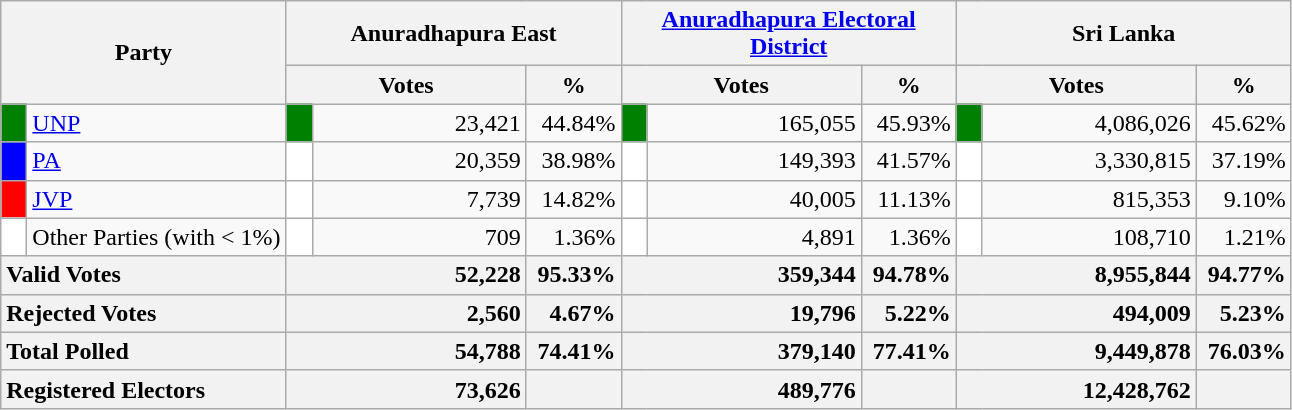<table class="wikitable">
<tr>
<th colspan="2" width="144px"rowspan="2">Party</th>
<th colspan="3" width="216px">Anuradhapura East</th>
<th colspan="3" width="216px"><a href='#'>Anuradhapura Electoral District</a></th>
<th colspan="3" width="216px">Sri Lanka</th>
</tr>
<tr>
<th colspan="2" width="144px">Votes</th>
<th>%</th>
<th colspan="2" width="144px">Votes</th>
<th>%</th>
<th colspan="2" width="144px">Votes</th>
<th>%</th>
</tr>
<tr>
<td style="background-color:green;" width="10px"></td>
<td style="text-align:left;"><a href='#'>UNP</a></td>
<td style="background-color:green;" width="10px"></td>
<td style="text-align:right;">23,421</td>
<td style="text-align:right;">44.84%</td>
<td style="background-color:green;" width="10px"></td>
<td style="text-align:right;">165,055</td>
<td style="text-align:right;">45.93%</td>
<td style="background-color:green;" width="10px"></td>
<td style="text-align:right;">4,086,026</td>
<td style="text-align:right;">45.62%</td>
</tr>
<tr>
<td style="background-color:blue;" width="10px"></td>
<td style="text-align:left;"><a href='#'>PA</a></td>
<td style="background-color:white;" width="10px"></td>
<td style="text-align:right;">20,359</td>
<td style="text-align:right;">38.98%</td>
<td style="background-color:white;" width="10px"></td>
<td style="text-align:right;">149,393</td>
<td style="text-align:right;">41.57%</td>
<td style="background-color:white;" width="10px"></td>
<td style="text-align:right;">3,330,815</td>
<td style="text-align:right;">37.19%</td>
</tr>
<tr>
<td style="background-color:red;" width="10px"></td>
<td style="text-align:left;"><a href='#'>JVP</a></td>
<td style="background-color:white;" width="10px"></td>
<td style="text-align:right;">7,739</td>
<td style="text-align:right;">14.82%</td>
<td style="background-color:white;" width="10px"></td>
<td style="text-align:right;">40,005</td>
<td style="text-align:right;">11.13%</td>
<td style="background-color:white;" width="10px"></td>
<td style="text-align:right;">815,353</td>
<td style="text-align:right;">9.10%</td>
</tr>
<tr>
<td style="background-color:white;" width="10px"></td>
<td style="text-align:left;">Other Parties (with < 1%)</td>
<td style="background-color:white;" width="10px"></td>
<td style="text-align:right;">709</td>
<td style="text-align:right;">1.36%</td>
<td style="background-color:white;" width="10px"></td>
<td style="text-align:right;">4,891</td>
<td style="text-align:right;">1.36%</td>
<td style="background-color:white;" width="10px"></td>
<td style="text-align:right;">108,710</td>
<td style="text-align:right;">1.21%</td>
</tr>
<tr>
<th colspan="2" width="144px"style="text-align:left;">Valid Votes</th>
<th style="text-align:right;"colspan="2" width="144px">52,228</th>
<th style="text-align:right;">95.33%</th>
<th style="text-align:right;"colspan="2" width="144px">359,344</th>
<th style="text-align:right;">94.78%</th>
<th style="text-align:right;"colspan="2" width="144px">8,955,844</th>
<th style="text-align:right;">94.77%</th>
</tr>
<tr>
<th colspan="2" width="144px"style="text-align:left;">Rejected Votes</th>
<th style="text-align:right;"colspan="2" width="144px">2,560</th>
<th style="text-align:right;">4.67%</th>
<th style="text-align:right;"colspan="2" width="144px">19,796</th>
<th style="text-align:right;">5.22%</th>
<th style="text-align:right;"colspan="2" width="144px">494,009</th>
<th style="text-align:right;">5.23%</th>
</tr>
<tr>
<th colspan="2" width="144px"style="text-align:left;">Total Polled</th>
<th style="text-align:right;"colspan="2" width="144px">54,788</th>
<th style="text-align:right;">74.41%</th>
<th style="text-align:right;"colspan="2" width="144px">379,140</th>
<th style="text-align:right;">77.41%</th>
<th style="text-align:right;"colspan="2" width="144px">9,449,878</th>
<th style="text-align:right;">76.03%</th>
</tr>
<tr>
<th colspan="2" width="144px"style="text-align:left;">Registered Electors</th>
<th style="text-align:right;"colspan="2" width="144px">73,626</th>
<th></th>
<th style="text-align:right;"colspan="2" width="144px">489,776</th>
<th></th>
<th style="text-align:right;"colspan="2" width="144px">12,428,762</th>
<th></th>
</tr>
</table>
